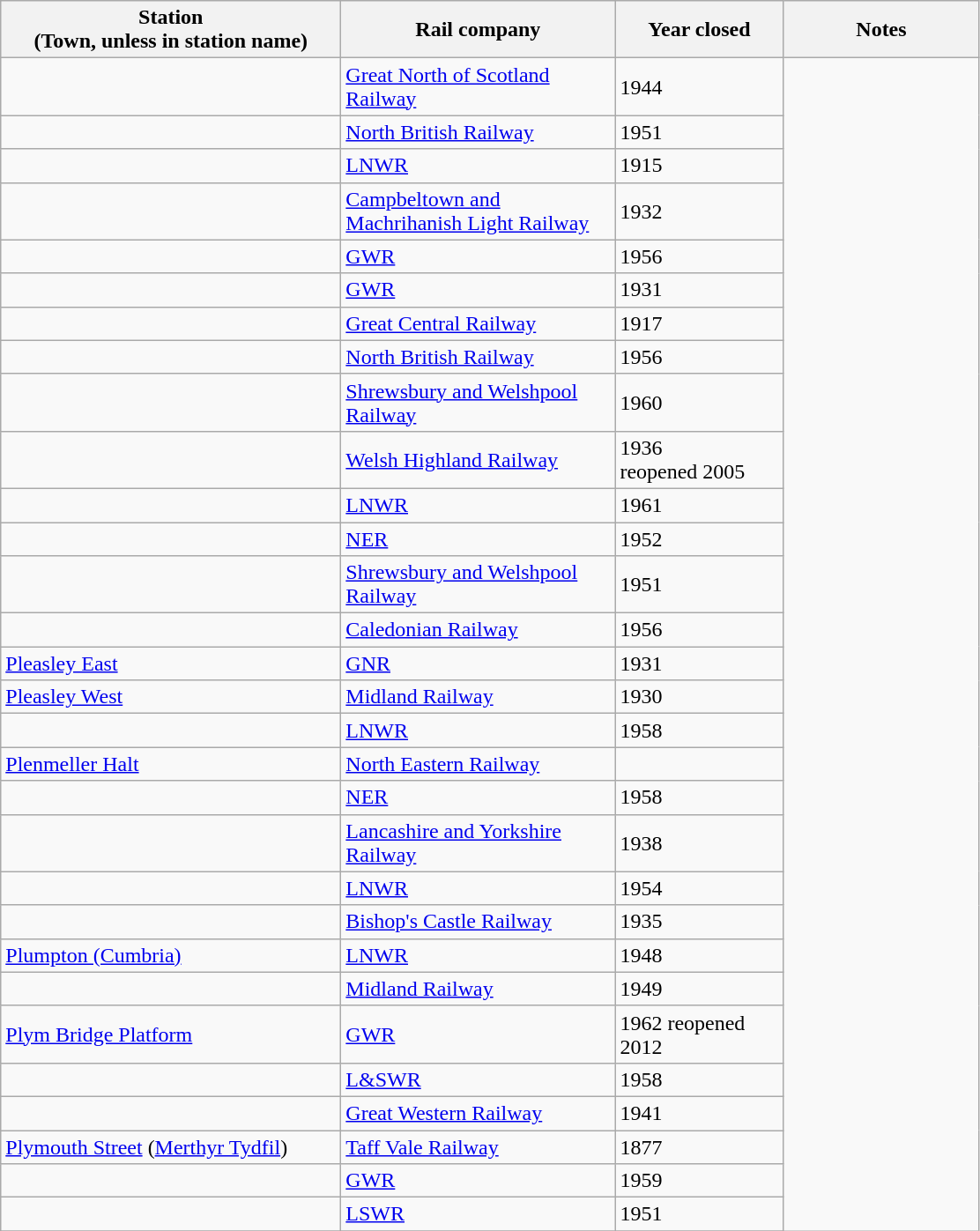<table class="wikitable sortable">
<tr>
<th style="width:250px">Station<br>(Town, unless in station name)</th>
<th style="width:200px">Rail company</th>
<th style="width:120px">Year closed</th>
<th style="width:20%">Notes</th>
</tr>
<tr>
<td></td>
<td><a href='#'>Great North of Scotland Railway</a></td>
<td>1944</td>
</tr>
<tr>
<td></td>
<td><a href='#'>North British Railway</a></td>
<td>1951</td>
</tr>
<tr>
<td></td>
<td><a href='#'>LNWR</a></td>
<td>1915</td>
</tr>
<tr>
<td></td>
<td><a href='#'>Campbeltown and Machrihanish Light Railway</a></td>
<td>1932</td>
</tr>
<tr>
<td></td>
<td><a href='#'>GWR</a></td>
<td>1956</td>
</tr>
<tr>
<td></td>
<td><a href='#'>GWR</a></td>
<td>1931</td>
</tr>
<tr>
<td></td>
<td><a href='#'>Great Central Railway</a></td>
<td>1917</td>
</tr>
<tr>
<td></td>
<td><a href='#'>North British Railway</a></td>
<td>1956</td>
</tr>
<tr>
<td></td>
<td><a href='#'>Shrewsbury and Welshpool Railway</a></td>
<td>1960</td>
</tr>
<tr>
<td></td>
<td><a href='#'>Welsh Highland Railway</a></td>
<td>1936<br>reopened 2005</td>
</tr>
<tr>
<td></td>
<td><a href='#'>LNWR</a></td>
<td>1961</td>
</tr>
<tr>
<td></td>
<td><a href='#'>NER</a></td>
<td>1952</td>
</tr>
<tr>
<td></td>
<td><a href='#'>Shrewsbury and Welshpool Railway</a></td>
<td>1951</td>
</tr>
<tr>
<td></td>
<td><a href='#'>Caledonian Railway</a></td>
<td>1956</td>
</tr>
<tr>
<td><a href='#'>Pleasley East</a></td>
<td><a href='#'>GNR</a></td>
<td>1931</td>
</tr>
<tr>
<td><a href='#'>Pleasley West</a></td>
<td><a href='#'>Midland Railway</a></td>
<td>1930</td>
</tr>
<tr>
<td></td>
<td><a href='#'>LNWR</a></td>
<td>1958</td>
</tr>
<tr>
<td><a href='#'>Plenmeller Halt</a></td>
<td><a href='#'>North Eastern Railway</a></td>
<td></td>
</tr>
<tr>
<td></td>
<td><a href='#'>NER</a></td>
<td>1958</td>
</tr>
<tr>
<td></td>
<td><a href='#'>Lancashire and Yorkshire Railway</a></td>
<td>1938</td>
</tr>
<tr>
<td></td>
<td><a href='#'>LNWR</a></td>
<td>1954</td>
</tr>
<tr>
<td></td>
<td><a href='#'>Bishop's Castle Railway</a></td>
<td>1935</td>
</tr>
<tr>
<td><a href='#'>Plumpton (Cumbria)</a></td>
<td><a href='#'>LNWR</a></td>
<td>1948</td>
</tr>
<tr>
<td></td>
<td><a href='#'>Midland Railway</a></td>
<td>1949</td>
</tr>
<tr>
<td><a href='#'>Plym Bridge Platform</a></td>
<td><a href='#'>GWR</a></td>
<td>1962 reopened 2012</td>
</tr>
<tr>
<td></td>
<td><a href='#'>L&SWR</a></td>
<td>1958</td>
</tr>
<tr>
<td></td>
<td><a href='#'>Great Western Railway</a></td>
<td>1941</td>
</tr>
<tr>
<td><a href='#'>Plymouth Street</a> (<a href='#'>Merthyr Tydfil</a>)</td>
<td><a href='#'>Taff Vale Railway</a></td>
<td>1877</td>
</tr>
<tr>
<td></td>
<td><a href='#'>GWR</a></td>
<td>1959</td>
</tr>
<tr>
<td></td>
<td><a href='#'>LSWR</a></td>
<td>1951</td>
</tr>
<tr>
</tr>
</table>
